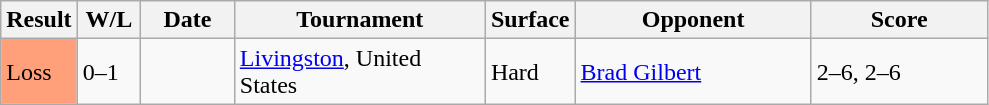<table class="sortable wikitable">
<tr>
<th style="width:40px">Result</th>
<th style="width:35px" class="unsortable">W/L</th>
<th style="width:55px">Date</th>
<th style="width:160px">Tournament</th>
<th style="width:50px">Surface</th>
<th style="width:150px">Opponent</th>
<th style="width:110px" class="unsortable">Score</th>
</tr>
<tr>
<td style="background:#ffa07a;">Loss</td>
<td>0–1</td>
<td><a href='#'></a></td>
<td><a href='#'>Livingston</a>, United States</td>
<td>Hard</td>
<td> <a href='#'>Brad Gilbert</a></td>
<td>2–6, 2–6</td>
</tr>
</table>
